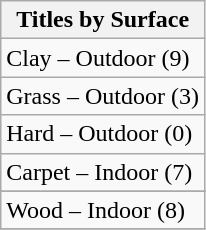<table class="wikitable" style="display:inline-table;">
<tr>
<th>Titles by Surface</th>
</tr>
<tr>
<td>Clay – Outdoor (9)</td>
</tr>
<tr>
<td>Grass – Outdoor (3)</td>
</tr>
<tr>
<td>Hard – Outdoor (0)</td>
</tr>
<tr>
<td>Carpet – Indoor (7)</td>
</tr>
<tr>
</tr>
<tr>
<td>Wood – Indoor (8)</td>
</tr>
<tr>
</tr>
</table>
